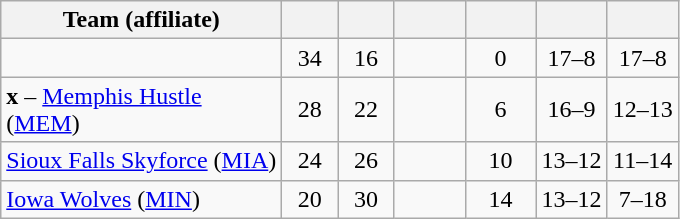<table class="wikitable" style="text-align:center">
<tr>
<th style="width:180px">Team (affiliate)</th>
<th style="width:30px"></th>
<th style="width:30px"></th>
<th style="width:40px"></th>
<th style="width:40px"></th>
<th style="width:40px"></th>
<th style="width:40px"></th>
</tr>
<tr>
<td align=left></td>
<td>34</td>
<td>16</td>
<td></td>
<td>0</td>
<td>17–8</td>
<td>17–8</td>
</tr>
<tr>
<td align=left><strong>x</strong> – <a href='#'>Memphis Hustle</a> (<a href='#'>MEM</a>)</td>
<td>28</td>
<td>22</td>
<td></td>
<td>6</td>
<td>16–9</td>
<td>12–13</td>
</tr>
<tr>
<td align=left><a href='#'>Sioux Falls Skyforce</a> (<a href='#'>MIA</a>)</td>
<td>24</td>
<td>26</td>
<td></td>
<td>10</td>
<td>13–12</td>
<td>11–14</td>
</tr>
<tr>
<td align=left><a href='#'>Iowa Wolves</a> (<a href='#'>MIN</a>)</td>
<td>20</td>
<td>30</td>
<td></td>
<td>14</td>
<td>13–12</td>
<td>7–18</td>
</tr>
</table>
